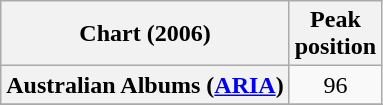<table class="wikitable sortable plainrowheaders">
<tr>
<th scope="col">Chart (2006)</th>
<th scope="col">Peak<br>position</th>
</tr>
<tr>
<th scope="row">Australian Albums (<a href='#'>ARIA</a>)</th>
<td style="text-align:center;">96</td>
</tr>
<tr>
</tr>
</table>
